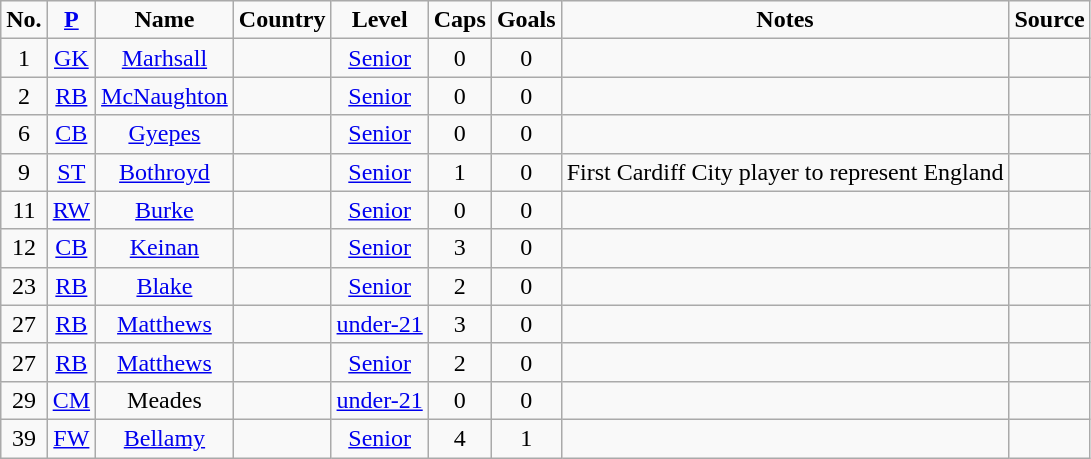<table class="wikitable" style="text-align: center;">
<tr>
<td><strong>No.</strong></td>
<td><strong><a href='#'>P</a></strong></td>
<td><strong>Name</strong></td>
<td><strong>Country</strong></td>
<td><strong>Level</strong></td>
<td><strong>Caps</strong></td>
<td><strong>Goals</strong></td>
<td><strong>Notes</strong></td>
<td><strong>Source</strong></td>
</tr>
<tr>
<td>1</td>
<td><a href='#'>GK</a></td>
<td><a href='#'>Marhsall</a></td>
<td></td>
<td><a href='#'>Senior</a></td>
<td>0</td>
<td>0</td>
<td></td>
<td></td>
</tr>
<tr>
<td>2</td>
<td><a href='#'>RB</a></td>
<td><a href='#'>McNaughton</a></td>
<td></td>
<td><a href='#'>Senior</a></td>
<td>0</td>
<td>0</td>
<td></td>
<td></td>
</tr>
<tr>
<td>6</td>
<td><a href='#'>CB</a></td>
<td><a href='#'>Gyepes</a></td>
<td></td>
<td><a href='#'>Senior</a></td>
<td>0</td>
<td>0</td>
<td></td>
<td></td>
</tr>
<tr>
<td>9</td>
<td><a href='#'>ST</a></td>
<td><a href='#'>Bothroyd</a></td>
<td></td>
<td><a href='#'>Senior</a></td>
<td>1</td>
<td>0</td>
<td>First Cardiff City player to represent England</td>
<td></td>
</tr>
<tr>
<td>11</td>
<td><a href='#'>RW</a></td>
<td><a href='#'>Burke</a></td>
<td></td>
<td><a href='#'>Senior</a></td>
<td>0</td>
<td>0</td>
<td></td>
<td></td>
</tr>
<tr>
<td>12</td>
<td><a href='#'>CB</a></td>
<td><a href='#'>Keinan</a></td>
<td></td>
<td><a href='#'>Senior</a></td>
<td>3</td>
<td>0</td>
<td></td>
<td></td>
</tr>
<tr>
<td>23</td>
<td><a href='#'>RB</a></td>
<td><a href='#'>Blake</a></td>
<td></td>
<td><a href='#'>Senior</a></td>
<td>2</td>
<td>0</td>
<td></td>
<td></td>
</tr>
<tr>
<td>27</td>
<td><a href='#'>RB</a></td>
<td><a href='#'>Matthews</a></td>
<td></td>
<td><a href='#'>under-21</a></td>
<td>3</td>
<td>0</td>
<td></td>
<td></td>
</tr>
<tr>
<td>27</td>
<td><a href='#'>RB</a></td>
<td><a href='#'>Matthews</a></td>
<td></td>
<td><a href='#'>Senior</a></td>
<td>2</td>
<td>0</td>
<td></td>
<td></td>
</tr>
<tr>
<td>29</td>
<td><a href='#'>CM</a></td>
<td>Meades</td>
<td></td>
<td><a href='#'>under-21</a></td>
<td>0</td>
<td>0</td>
<td></td>
<td></td>
</tr>
<tr>
<td>39</td>
<td><a href='#'>FW</a></td>
<td><a href='#'>Bellamy</a></td>
<td></td>
<td><a href='#'>Senior</a></td>
<td>4</td>
<td>1</td>
<td></td>
<td></td>
</tr>
</table>
